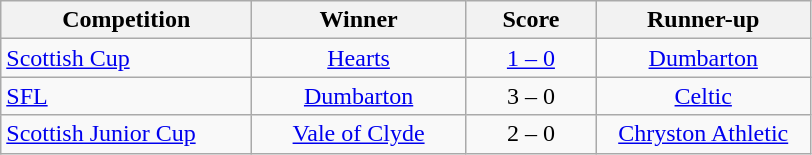<table class="wikitable" style="text-align: center;">
<tr>
<th width=160>Competition</th>
<th width=135>Winner</th>
<th width=80>Score</th>
<th width=135>Runner-up</th>
</tr>
<tr>
<td align=left><a href='#'>Scottish Cup</a></td>
<td><a href='#'>Hearts</a></td>
<td><a href='#'>1 – 0</a></td>
<td><a href='#'>Dumbarton</a></td>
</tr>
<tr>
<td align=left><a href='#'>SFL</a> </td>
<td><a href='#'>Dumbarton</a></td>
<td>3 – 0</td>
<td><a href='#'>Celtic</a></td>
</tr>
<tr>
<td align=left><a href='#'>Scottish Junior Cup</a></td>
<td><a href='#'>Vale of Clyde</a></td>
<td>2 – 0</td>
<td><a href='#'>Chryston Athletic</a></td>
</tr>
</table>
